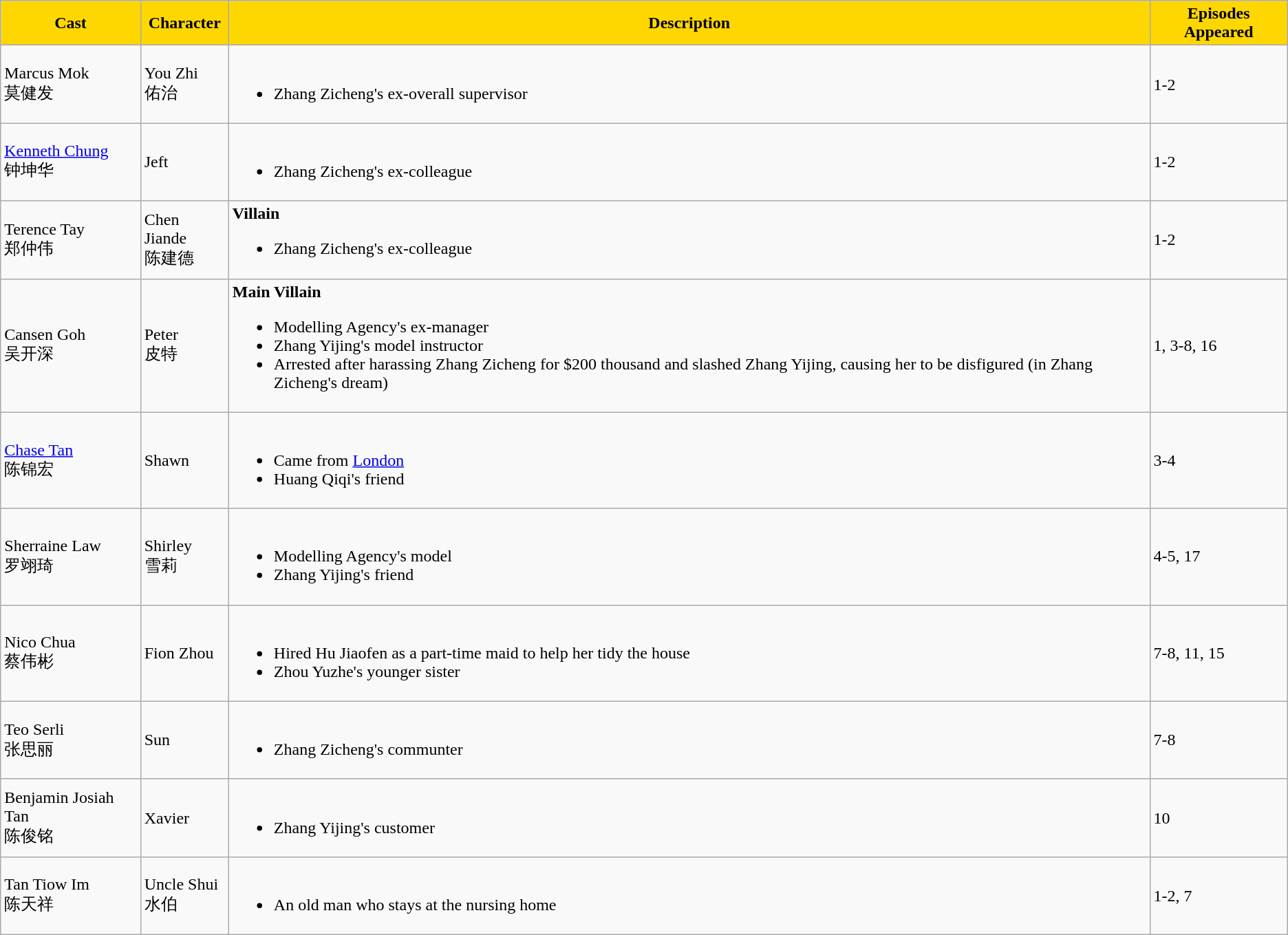<table class="wikitable">
<tr>
<th style="background:#FFD700">Cast</th>
<th style="background:#FFD700">Character</th>
<th style="background:#FFD700">Description</th>
<th style="background:#FFD700">Episodes Appeared</th>
</tr>
<tr>
<td>Marcus Mok <br> 莫健发</td>
<td>You Zhi <br> 佑治</td>
<td><br><ul><li>Zhang Zicheng's ex-overall supervisor</li></ul></td>
<td>1-2</td>
</tr>
<tr>
<td><a href='#'>Kenneth Chung</a> <br> 钟坤华</td>
<td>Jeft</td>
<td><br><ul><li>Zhang Zicheng's ex-colleague</li></ul></td>
<td>1-2</td>
</tr>
<tr>
<td>Terence Tay <br> 郑仲伟</td>
<td>Chen Jiande <br> 陈建德</td>
<td><strong>Villain</strong><br><ul><li>Zhang Zicheng's ex-colleague</li></ul></td>
<td>1-2</td>
</tr>
<tr>
<td>Cansen Goh <br> 吴开深</td>
<td>Peter <br> 皮特</td>
<td><strong>Main Villain</strong><br><ul><li>Modelling Agency's ex-manager</li><li>Zhang Yijing's model instructor</li><li>Arrested after harassing Zhang Zicheng for $200 thousand and slashed Zhang Yijing, causing her to be disfigured (in Zhang Zicheng's dream)</li></ul></td>
<td>1, 3-8, 16</td>
</tr>
<tr>
<td><a href='#'>Chase Tan</a> <br> 陈锦宏</td>
<td>Shawn</td>
<td><br><ul><li>Came from <a href='#'>London</a></li><li>Huang Qiqi's friend</li></ul></td>
<td>3-4</td>
</tr>
<tr>
<td>Sherraine Law <br> 罗翊琦</td>
<td>Shirley <br> 雪莉</td>
<td><br><ul><li>Modelling Agency's model</li><li>Zhang Yijing's friend</li></ul></td>
<td>4-5, 17</td>
</tr>
<tr>
<td>Nico Chua <br> 蔡伟彬</td>
<td>Fion Zhou</td>
<td><br><ul><li>Hired Hu Jiaofen as a part-time maid to help her tidy the house</li><li>Zhou Yuzhe's younger sister</li></ul></td>
<td>7-8, 11, 15</td>
</tr>
<tr>
<td>Teo Serli <br> 张思丽</td>
<td>Sun</td>
<td><br><ul><li>Zhang Zicheng's communter </li></ul></td>
<td>7-8</td>
</tr>
<tr>
<td>Benjamin Josiah Tan <br> 陈俊铭</td>
<td>Xavier</td>
<td><br><ul><li>Zhang Yijing's customer</li></ul></td>
<td>10</td>
</tr>
<tr>
<td>Tan Tiow Im<br>陈天祥</td>
<td>Uncle Shui<br>水伯</td>
<td><br><ul><li>An old man who stays at the nursing home</li></ul></td>
<td>1-2, 7</td>
</tr>
</table>
